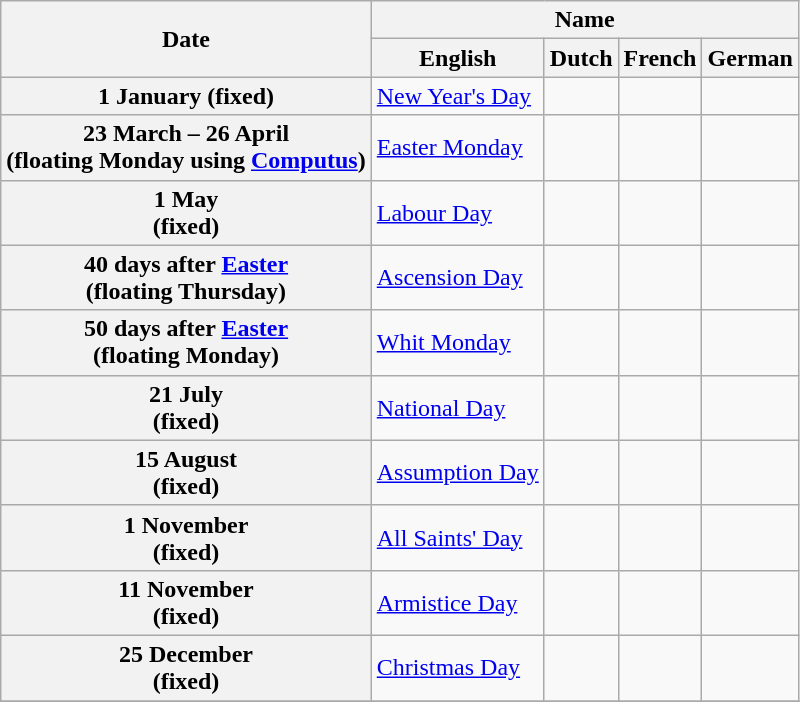<table class="wikitable">
<tr>
<th scope="col" rowspan="2">Date</th>
<th scope="col" colspan="4">Name</th>
</tr>
<tr>
<th scope="col">English</th>
<th scope="col">Dutch</th>
<th scope="col">French</th>
<th scope="col">German</th>
</tr>
<tr>
<th scope="row">1 January (fixed)</th>
<td><a href='#'>New Year's Day</a></td>
<td></td>
<td></td>
<td></td>
</tr>
<tr>
<th scope="row">23 March – 26 April<br>(floating Monday using <a href='#'>Computus</a>)</th>
<td><a href='#'>Easter Monday</a></td>
<td></td>
<td></td>
<td></td>
</tr>
<tr>
<th scope="row">1 May<br>(fixed)</th>
<td><a href='#'>Labour Day</a></td>
<td></td>
<td></td>
<td></td>
</tr>
<tr>
<th scope="row">40 days after <a href='#'>Easter</a><br>(floating Thursday)</th>
<td><a href='#'>Ascension Day</a></td>
<td></td>
<td></td>
<td></td>
</tr>
<tr>
<th scope="row">50 days after <a href='#'>Easter</a><br>(floating Monday)</th>
<td><a href='#'>Whit Monday</a></td>
<td></td>
<td></td>
<td></td>
</tr>
<tr>
<th scope="row">21 July<br>(fixed)</th>
<td><a href='#'>National Day</a></td>
<td></td>
<td></td>
<td></td>
</tr>
<tr>
<th scope="row">15 August <br>(fixed)</th>
<td><a href='#'>Assumption Day</a></td>
<td></td>
<td></td>
<td></td>
</tr>
<tr>
<th scope="row">1 November <br>(fixed)</th>
<td><a href='#'>All Saints' Day</a></td>
<td></td>
<td></td>
<td></td>
</tr>
<tr>
<th scope="row">11 November <br>(fixed)</th>
<td><a href='#'>Armistice Day</a></td>
<td></td>
<td></td>
<td></td>
</tr>
<tr>
<th scope="row">25 December <br>(fixed)</th>
<td><a href='#'>Christmas Day</a></td>
<td></td>
<td></td>
<td></td>
</tr>
<tr>
</tr>
</table>
